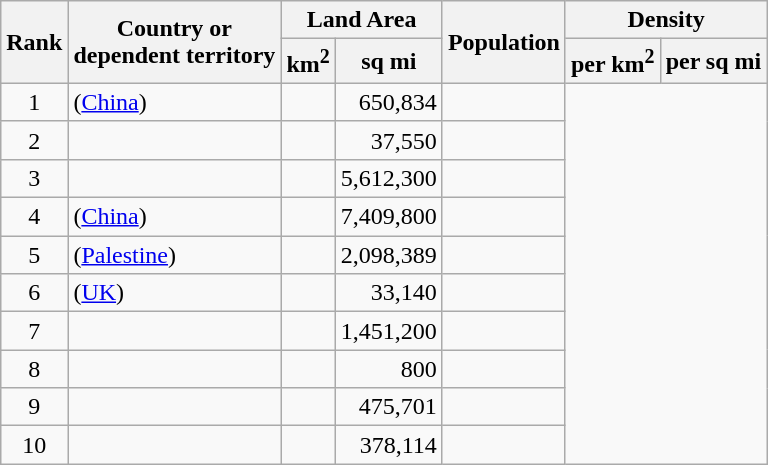<table class="sortable wikitable" style="text-align:right">
<tr>
<th rowspan="2" data-sort-type="number">Rank</th>
<th rowspan="2">Country or<br>dependent territory</th>
<th colspan="2">Land Area</th>
<th rowspan="2">Population</th>
<th colspan="2">Density</th>
</tr>
<tr>
<th>km<sup>2</sup></th>
<th>sq mi</th>
<th>per km<sup>2</sup></th>
<th>per sq mi</th>
</tr>
<tr>
<td align="center">1</td>
<td align="left"><em></em> (<a href='#'>China</a>)</td>
<td></td>
<td>650,834</td>
<td></td>
</tr>
<tr>
<td align="center">2</td>
<td align="left"></td>
<td></td>
<td>37,550</td>
<td></td>
</tr>
<tr>
<td align="center">3</td>
<td align="left"></td>
<td></td>
<td>5,612,300</td>
<td></td>
</tr>
<tr>
<td align="center">4</td>
<td align="left"><em></em> (<a href='#'>China</a>)</td>
<td></td>
<td>7,409,800</td>
<td></td>
</tr>
<tr>
<td align="center">5</td>
<td align="left"><em></em> (<a href='#'>Palestine</a>)</td>
<td></td>
<td>2,098,389</td>
<td></td>
</tr>
<tr>
<td align="center">6</td>
<td align="left"><em></em> (<a href='#'>UK</a>)</td>
<td></td>
<td>33,140</td>
<td></td>
</tr>
<tr>
<td align="center">7</td>
<td align="left"></td>
<td></td>
<td>1,451,200</td>
<td></td>
</tr>
<tr>
<td align="center">8</td>
<td align="left"></td>
<td></td>
<td>800</td>
<td></td>
</tr>
<tr>
<td align="center">9</td>
<td align="left"></td>
<td></td>
<td>475,701</td>
<td></td>
</tr>
<tr>
<td align="center">10</td>
<td align="left"></td>
<td></td>
<td>378,114</td>
<td></td>
</tr>
</table>
